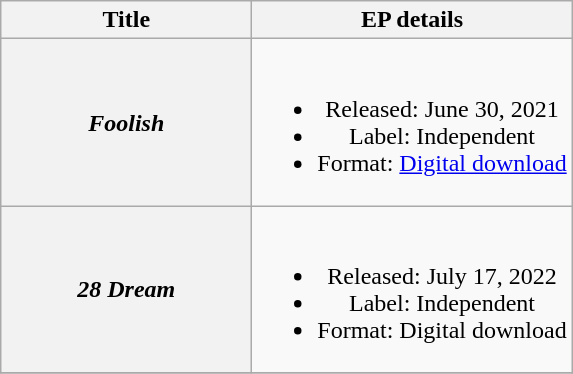<table class="wikitable plainrowheaders" style="text-align:center;">
<tr>
<th scope="col" rowspan="1" style="width:10em;">Title</th>
<th scope="col" rowspan="1">EP details</th>
</tr>
<tr>
<th scope="row"><em>Foolish</em></th>
<td><br><ul><li>Released: June 30, 2021</li><li>Label: Independent</li><li>Format: <a href='#'>Digital download</a></li></ul></td>
</tr>
<tr>
<th scope="row"><em>28 Dream</em></th>
<td><br><ul><li>Released: July 17, 2022</li><li>Label: Independent</li><li>Format: Digital download</li></ul></td>
</tr>
<tr>
</tr>
</table>
